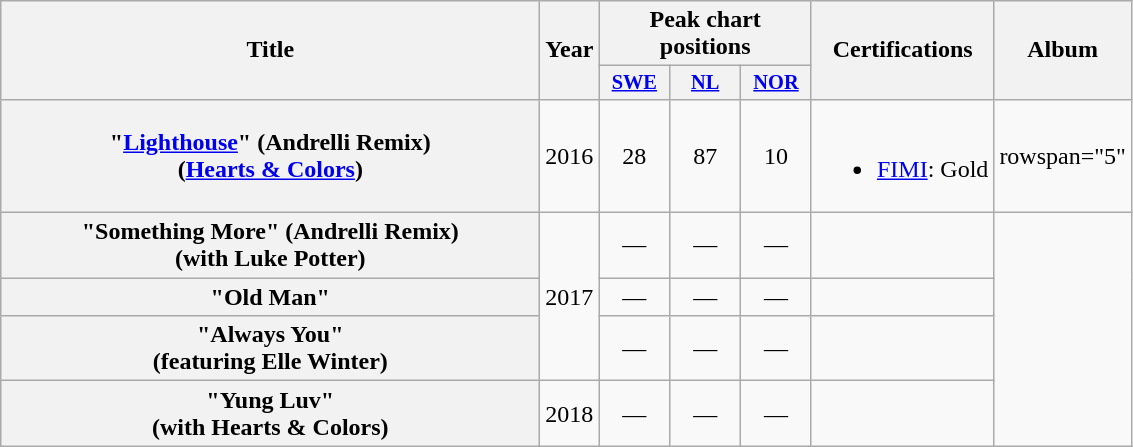<table class="wikitable plainrowheaders" style="text-align:center;">
<tr>
<th scope="col" rowspan="2" style="width:22em;">Title</th>
<th scope="col" rowspan="2" style="width:1em;">Year</th>
<th scope="col" colspan="3">Peak chart positions</th>
<th scope="col" rowspan="2">Certifications</th>
<th scope="col" rowspan="2">Album</th>
</tr>
<tr>
<th scope="col" style="width:3em;font-size:85%;"><a href='#'>SWE</a></th>
<th scope="col" style="width:3em;font-size:85%;"><a href='#'>NL</a></th>
<th scope="col" style="width:3em;font-size:85%;"><a href='#'>NOR</a></th>
</tr>
<tr>
<th scope="row">"<a href='#'>Lighthouse</a>" <span>(Andrelli Remix)</span><br><span>(<a href='#'>Hearts & Colors</a>)</span></th>
<td>2016</td>
<td>28<br></td>
<td>87<br></td>
<td>10<br></td>
<td><br><ul><li><a href='#'>FIMI</a>: Gold</li></ul></td>
<td>rowspan="5" </td>
</tr>
<tr>
<th scope="row">"Something More" <span>(Andrelli Remix)</span><br><span>(with Luke Potter)</span></th>
<td rowspan="3">2017</td>
<td>—</td>
<td>—</td>
<td>—</td>
<td></td>
</tr>
<tr>
<th scope="row">"Old Man"</th>
<td>—</td>
<td>—</td>
<td>—</td>
<td></td>
</tr>
<tr>
<th scope="row">"Always You"<br><span>(featuring Elle Winter)</span></th>
<td>—</td>
<td>—</td>
<td>—</td>
<td></td>
</tr>
<tr>
<th scope="row">"Yung Luv"<br><span>(with Hearts & Colors)</span></th>
<td>2018</td>
<td>—</td>
<td>—</td>
<td>—</td>
<td></td>
</tr>
</table>
